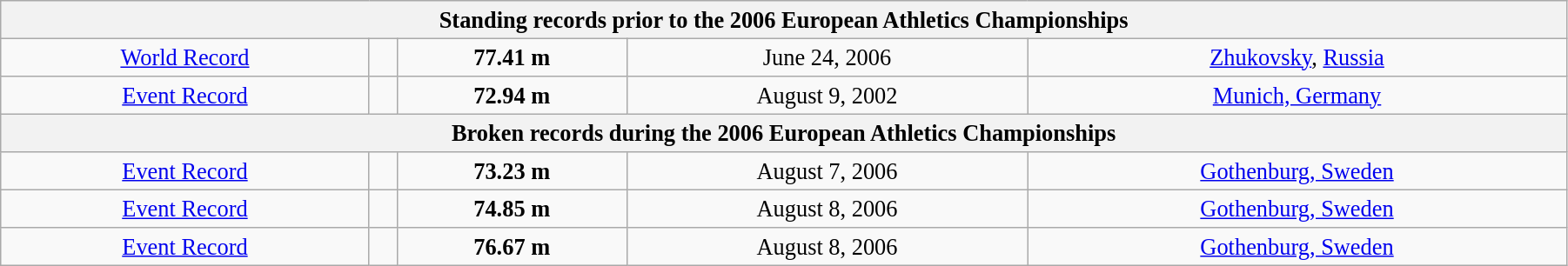<table class="wikitable" style=" text-align:center; font-size:110%;" width="95%">
<tr>
<th colspan="5">Standing records prior to the 2006 European Athletics Championships</th>
</tr>
<tr>
<td><a href='#'>World Record</a></td>
<td></td>
<td><strong>77.41 m </strong></td>
<td>June 24, 2006</td>
<td> <a href='#'>Zhukovsky</a>, <a href='#'>Russia</a></td>
</tr>
<tr>
<td><a href='#'>Event Record</a></td>
<td></td>
<td><strong>72.94 m </strong></td>
<td>August 9, 2002</td>
<td> <a href='#'>Munich, Germany</a></td>
</tr>
<tr>
<th colspan="5">Broken records during the 2006 European Athletics Championships</th>
</tr>
<tr>
<td><a href='#'>Event Record</a></td>
<td></td>
<td><strong>73.23 m </strong></td>
<td>August 7, 2006</td>
<td> <a href='#'>Gothenburg, Sweden</a></td>
</tr>
<tr>
<td><a href='#'>Event Record</a></td>
<td></td>
<td><strong>74.85 m </strong></td>
<td>August 8, 2006</td>
<td> <a href='#'>Gothenburg, Sweden</a></td>
</tr>
<tr>
<td><a href='#'>Event Record</a></td>
<td></td>
<td><strong>76.67 m </strong></td>
<td>August 8, 2006</td>
<td> <a href='#'>Gothenburg, Sweden</a></td>
</tr>
</table>
